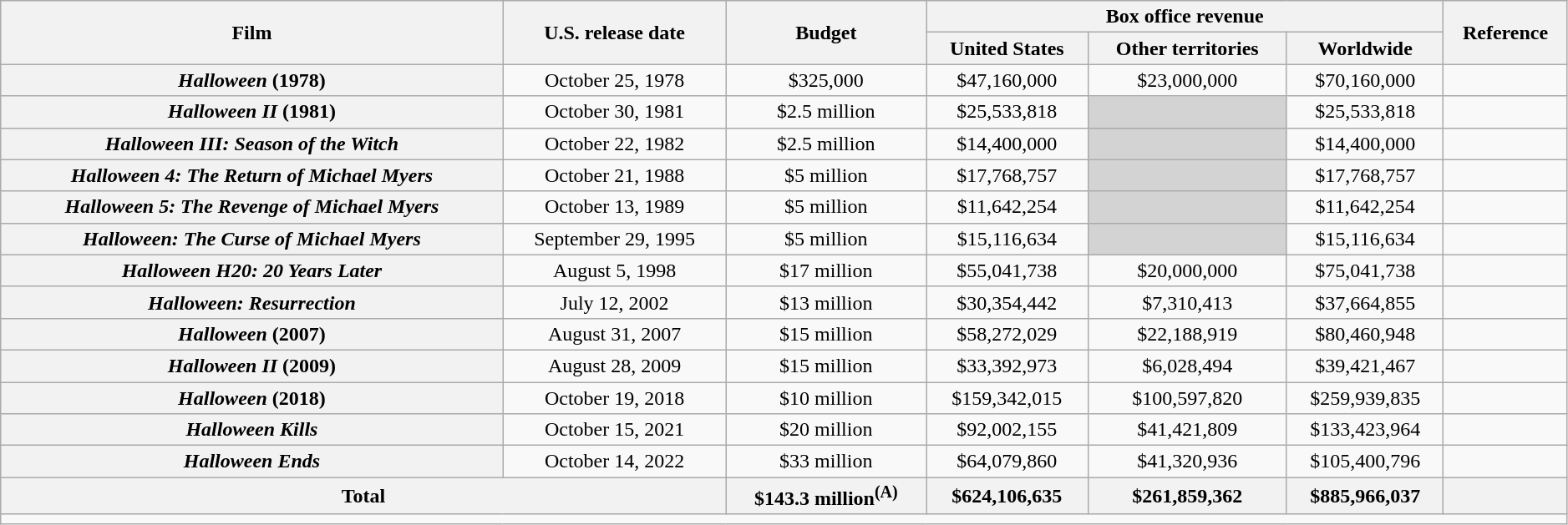<table class="wikitable sortable plainrowheaders" width=99%>
<tr>
<th rowspan="2" style="text-align:center;">Film</th>
<th rowspan="2" style="text-align:center;">U.S. release date</th>
<th rowspan="2" style="text-align:center;">Budget</th>
<th colspan="3" style="text-align:center;">Box office revenue</th>
<th rowspan="2" style="text-align:center;" class="unsortable">Reference</th>
</tr>
<tr>
<th style="text-align:center;">United States</th>
<th style="text-align:center;">Other territories</th>
<th style="text-align:center;">Worldwide</th>
</tr>
<tr>
<th scope="row"><em>Halloween</em> (1978)</th>
<td style="text-align:center;">October 25, 1978</td>
<td style="text-align:center;">$325,000</td>
<td style="text-align:center;">$47,160,000</td>
<td style="text-align:center;">$23,000,000</td>
<td style="text-align:center;">$70,160,000</td>
<td style="text-align:center;"></td>
</tr>
<tr>
<th scope="row"><em>Halloween II</em> (1981)</th>
<td style="text-align:center;">October 30, 1981</td>
<td style="text-align:center;">$2.5 million</td>
<td style="text-align:center;">$25,533,818</td>
<td style="background:lightgrey;"></td>
<td style="text-align:center;">$25,533,818</td>
<td style="text-align:center;"></td>
</tr>
<tr>
<th scope="row"><em>Halloween III: Season of the Witch</em></th>
<td style="text-align:center;">October 22, 1982</td>
<td style="text-align:center;">$2.5 million</td>
<td style="text-align:center;">$14,400,000</td>
<td style="background:lightgrey;"></td>
<td style="text-align:center;">$14,400,000</td>
<td style="text-align:center;"></td>
</tr>
<tr>
<th scope="row"><em>Halloween 4: The Return of Michael Myers</em></th>
<td style="text-align:center;">October 21, 1988</td>
<td style="text-align:center;">$5 million</td>
<td style="text-align:center;">$17,768,757</td>
<td style="background:lightgrey;"></td>
<td style="text-align:center;">$17,768,757</td>
<td style="text-align:center;"></td>
</tr>
<tr>
<th scope="row"><em>Halloween 5: The Revenge of Michael Myers</em></th>
<td style="text-align:center;">October 13, 1989</td>
<td style="text-align:center;">$5 million</td>
<td style="text-align:center;">$11,642,254</td>
<td style="background:lightgrey;"></td>
<td style="text-align:center;">$11,642,254</td>
<td style="text-align:center;"></td>
</tr>
<tr>
<th scope="row"><em>Halloween: The Curse of Michael Myers</em></th>
<td style="text-align:center;">September 29, 1995</td>
<td style="text-align:center;">$5 million</td>
<td style="text-align:center;">$15,116,634</td>
<td style="background:lightgrey;"></td>
<td style="text-align:center;">$15,116,634</td>
<td style="text-align:center;"></td>
</tr>
<tr>
<th scope="row"><em>Halloween H20: 20 Years Later</em></th>
<td style="text-align:center;">August 5, 1998</td>
<td style="text-align:center;">$17 million</td>
<td style="text-align:center;">$55,041,738</td>
<td style="text-align:center;">$20,000,000</td>
<td style="text-align:center;">$75,041,738</td>
<td style="text-align:center;"></td>
</tr>
<tr>
<th scope="row"><em>Halloween: Resurrection</em></th>
<td style="text-align:center;">July 12, 2002</td>
<td style="text-align:center;">$13 million</td>
<td style="text-align:center;">$30,354,442</td>
<td style="text-align:center;">$7,310,413</td>
<td style="text-align:center;">$37,664,855</td>
<td style="text-align:center;"></td>
</tr>
<tr>
<th scope="row"><em>Halloween</em> (2007)</th>
<td style="text-align:center;">August 31, 2007</td>
<td style="text-align:center;">$15 million</td>
<td style="text-align:center;">$58,272,029</td>
<td style="text-align:center;">$22,188,919</td>
<td style="text-align:center;">$80,460,948</td>
<td style="text-align:center;"></td>
</tr>
<tr>
<th scope="row"><em>Halloween II</em> (2009)</th>
<td style="text-align:center;">August 28, 2009</td>
<td style="text-align:center;">$15 million</td>
<td style="text-align:center;">$33,392,973 </td>
<td style="text-align:center;">$6,028,494</td>
<td style="text-align:center;">$39,421,467</td>
<td style="text-align:center;"></td>
</tr>
<tr>
<th scope="row"><em>Halloween</em> (2018)</th>
<td style="text-align:center;">October 19, 2018</td>
<td style="text-align:center;">$10 million</td>
<td style="text-align:center;">$159,342,015</td>
<td style="text-align:center;">$100,597,820</td>
<td style="text-align:center;">$259,939,835</td>
<td style="text-align:center;"></td>
</tr>
<tr>
<th scope="row"><em>Halloween Kills</em></th>
<td style="text-align:center;">October 15, 2021</td>
<td style="text-align:center;">$20 million</td>
<td style="text-align:center;">$92,002,155</td>
<td style="text-align:center;">$41,421,809</td>
<td style="text-align:center;">$133,423,964</td>
<td style="text-align:center;"></td>
</tr>
<tr>
<th scope="row"><em>Halloween Ends</em></th>
<td style="text-align:center;">October 14, 2022</td>
<td style="text-align:center;">$33 million</td>
<td style="text-align:center;">$64,079,860</td>
<td style="text-align:center;">$41,320,936</td>
<td style="text-align:center;">$105,400,796</td>
<td style="text-align:center;"></td>
</tr>
<tr class="sortbottom">
<th colspan="2">Total</th>
<th style="text-align:center;">$143.3 million<sup>(A)</sup></th>
<th style="text-align:center;">$624,106,635</th>
<th style="text-align:center;">$261,859,362</th>
<th style="text-align:center;">$885,966,037</th>
<th></th>
</tr>
<tr class="sortbottom">
<td colspan="7"></td>
</tr>
</table>
